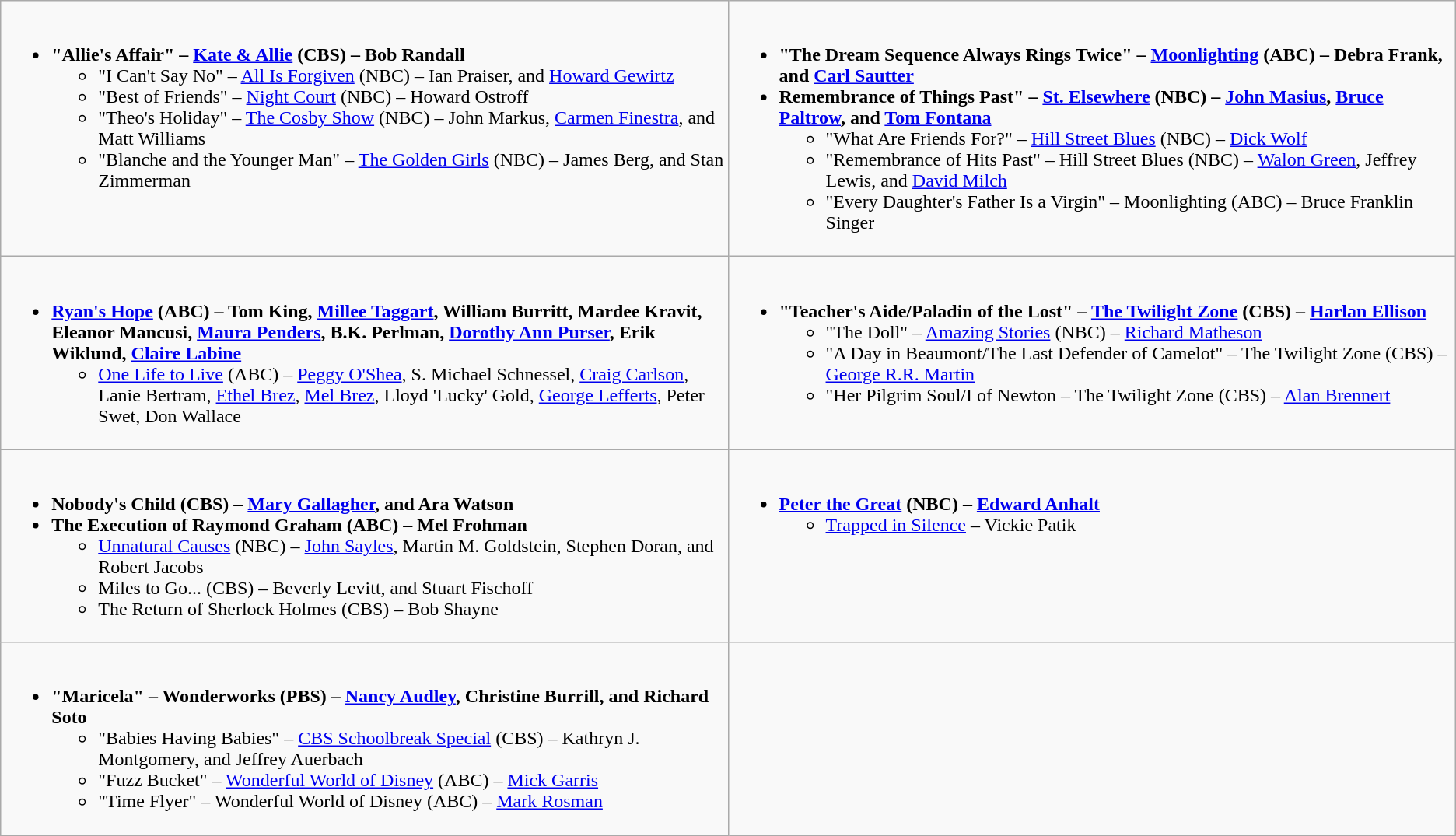<table class="wikitable">
<tr>
<td valign="top" width="50%"><br><ul><li><strong>"Allie's Affair" – <a href='#'>Kate & Allie</a> (CBS) – Bob Randall</strong><ul><li>"I Can't Say No" – <a href='#'>All Is Forgiven</a> (NBC) – Ian Praiser, and <a href='#'>Howard Gewirtz</a></li><li>"Best of Friends" – <a href='#'>Night Court</a> (NBC) – Howard Ostroff</li><li>"Theo's Holiday" – <a href='#'>The Cosby Show</a> (NBC) – John Markus, <a href='#'>Carmen Finestra</a>, and Matt Williams</li><li>"Blanche and the Younger Man" – <a href='#'>The Golden Girls</a> (NBC) – James Berg, and Stan Zimmerman</li></ul></li></ul></td>
<td valign="top" width="50%"><br><ul><li><strong>"The Dream Sequence Always Rings Twice" – <a href='#'>Moonlighting</a> (ABC) – Debra Frank, and <a href='#'>Carl Sautter</a></strong></li><li><strong>Remembrance of Things Past" – <a href='#'>St. Elsewhere</a> (NBC) – <a href='#'>John Masius</a>, <a href='#'>Bruce Paltrow</a>, and <a href='#'>Tom Fontana</a></strong><ul><li>"What Are Friends For?" – <a href='#'>Hill Street Blues</a> (NBC) – <a href='#'>Dick Wolf</a></li><li>"Remembrance of Hits Past" – Hill Street Blues (NBC) – <a href='#'>Walon Green</a>, Jeffrey Lewis, and <a href='#'>David Milch</a></li><li>"Every Daughter's Father Is a Virgin" – Moonlighting (ABC) – Bruce Franklin Singer</li></ul></li></ul></td>
</tr>
<tr>
<td valign="top" width="50%"><br><ul><li><strong><a href='#'>Ryan's Hope</a> (ABC) – Tom King, <a href='#'>Millee Taggart</a>, William Burritt, Mardee Kravit, Eleanor Mancusi, <a href='#'>Maura Penders</a>, B.K. Perlman, <a href='#'>Dorothy Ann Purser</a>, Erik Wiklund, <a href='#'>Claire Labine</a></strong><ul><li><a href='#'>One Life to Live</a> (ABC) – <a href='#'>Peggy O'Shea</a>, S. Michael Schnessel, <a href='#'>Craig Carlson</a>, Lanie Bertram, <a href='#'>Ethel Brez</a>, <a href='#'>Mel Brez</a>, Lloyd 'Lucky' Gold, <a href='#'>George Lefferts</a>, Peter Swet, Don Wallace</li></ul></li></ul></td>
<td valign="top" width="50%"><br><ul><li><strong>"Teacher's Aide/Paladin of the Lost" – <a href='#'>The Twilight Zone</a> (CBS) – <a href='#'>Harlan Ellison</a></strong><ul><li>"The Doll" – <a href='#'>Amazing Stories</a> (NBC) – <a href='#'>Richard Matheson</a></li><li>"A Day in Beaumont/The Last Defender of Camelot" – The Twilight Zone (CBS) – <a href='#'>George R.R. Martin</a></li><li>"Her Pilgrim Soul/I of Newton – The Twilight Zone (CBS) – <a href='#'>Alan Brennert</a></li></ul></li></ul></td>
</tr>
<tr>
<td valign="top" width="50%"><br><ul><li><strong>Nobody's Child (CBS) – <a href='#'>Mary Gallagher</a>, and Ara Watson</strong></li><li><strong>The Execution of Raymond Graham (ABC) – Mel Frohman</strong><ul><li><a href='#'>Unnatural Causes</a> (NBC) – <a href='#'>John Sayles</a>, Martin M. Goldstein, Stephen Doran, and Robert Jacobs</li><li>Miles to Go... (CBS) – Beverly Levitt, and Stuart Fischoff</li><li>The Return of Sherlock Holmes (CBS) – Bob Shayne</li></ul></li></ul></td>
<td valign="top" width="50%"><br><ul><li><strong><a href='#'>Peter the Great</a> (NBC) – <a href='#'>Edward Anhalt</a></strong><ul><li><a href='#'>Trapped in Silence</a> – Vickie Patik</li></ul></li></ul></td>
</tr>
<tr>
<td valign="top" width="50%"><br><ul><li><strong> "Maricela" – Wonderworks (PBS) – <a href='#'>Nancy Audley</a>, Christine Burrill, and Richard Soto</strong><ul><li>"Babies Having Babies" – <a href='#'>CBS Schoolbreak Special</a> (CBS) – Kathryn J. Montgomery, and Jeffrey Auerbach</li><li>"Fuzz Bucket" – <a href='#'>Wonderful World of Disney</a> (ABC) – <a href='#'>Mick Garris</a></li><li>"Time Flyer" – Wonderful World of Disney (ABC) – <a href='#'>Mark Rosman</a></li></ul></li></ul></td>
</tr>
</table>
